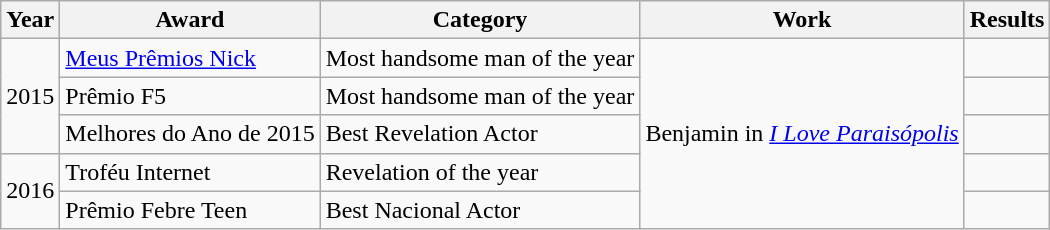<table class="wikitable">
<tr>
<th>Year</th>
<th>Award</th>
<th>Category</th>
<th>Work</th>
<th>Results</th>
</tr>
<tr>
<td rowspan="3">2015</td>
<td><a href='#'>Meus Prêmios Nick</a></td>
<td>Most handsome man of the year</td>
<td rowspan="5">Benjamin in <em><a href='#'>I Love Paraisópolis</a></em></td>
<td></td>
</tr>
<tr>
<td>Prêmio F5 </td>
<td>Most handsome man of the year</td>
<td></td>
</tr>
<tr>
<td>Melhores do Ano de 2015 </td>
<td>Best Revelation Actor</td>
<td></td>
</tr>
<tr>
<td rowspan="2">2016</td>
<td>Troféu Internet</td>
<td>Revelation of the year</td>
<td></td>
</tr>
<tr>
<td>Prêmio Febre Teen</td>
<td>Best Nacional Actor</td>
<td></td>
</tr>
</table>
